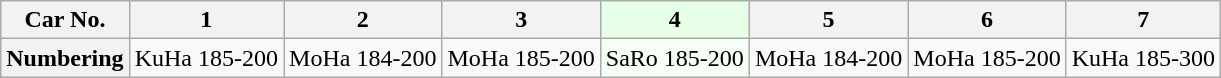<table class="wikitable">
<tr>
<th>Car No.</th>
<th>1</th>
<th>2</th>
<th>3</th>
<th style="background: #E6FFE6">4</th>
<th>5</th>
<th>6</th>
<th>7</th>
</tr>
<tr>
<th>Numbering</th>
<td>KuHa 185-200</td>
<td>MoHa 184-200</td>
<td>MoHa 185-200</td>
<td style="background: #F5FFF5">SaRo 185-200</td>
<td>MoHa 184-200</td>
<td>MoHa 185-200</td>
<td>KuHa 185-300</td>
</tr>
</table>
